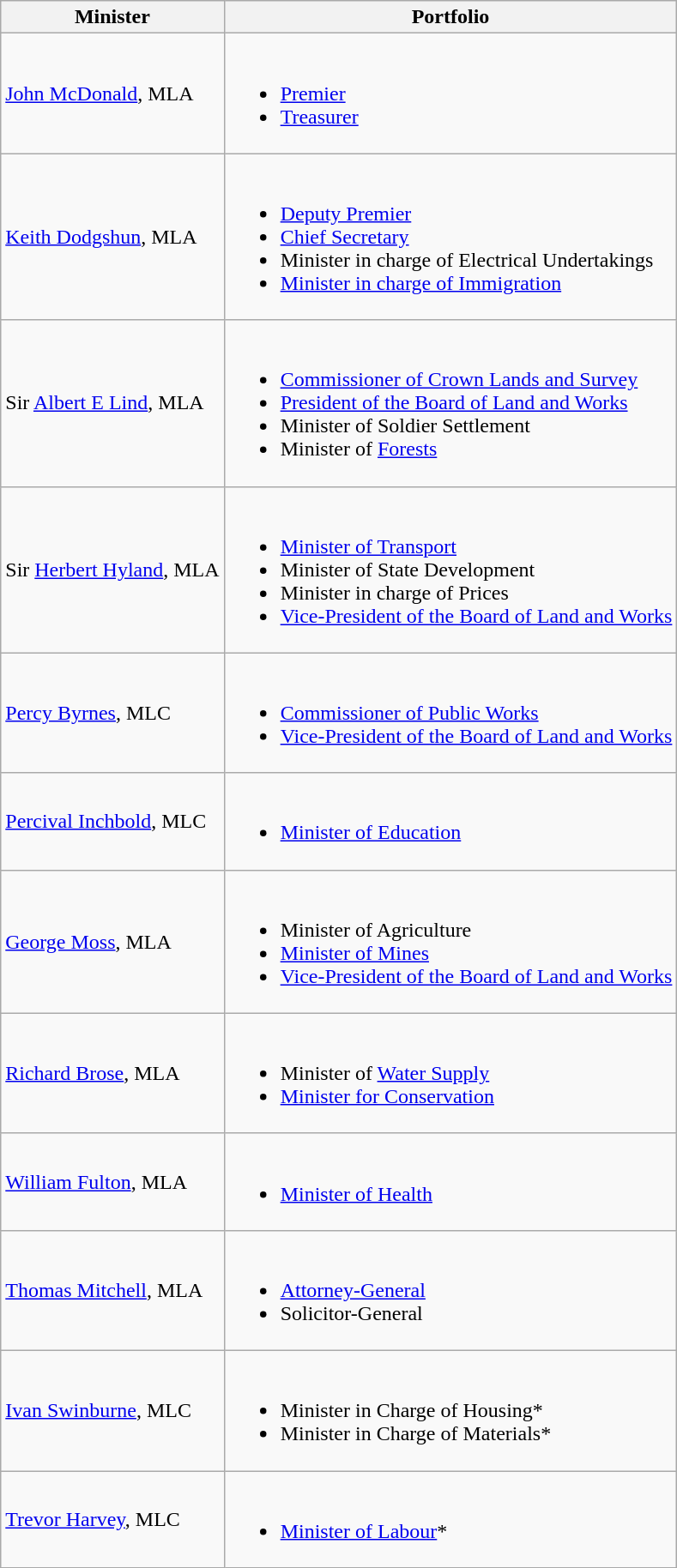<table class="wikitable">
<tr>
<th>Minister</th>
<th>Portfolio</th>
</tr>
<tr>
<td><a href='#'>John McDonald</a>, MLA</td>
<td><br><ul><li><a href='#'>Premier</a></li><li><a href='#'>Treasurer</a></li></ul></td>
</tr>
<tr>
<td><a href='#'>Keith Dodgshun</a>, MLA</td>
<td><br><ul><li><a href='#'>Deputy Premier</a></li><li><a href='#'>Chief Secretary</a></li><li>Minister in charge of Electrical Undertakings</li><li><a href='#'>Minister in charge of Immigration</a></li></ul></td>
</tr>
<tr>
<td>Sir <a href='#'>Albert E Lind</a>, MLA</td>
<td><br><ul><li><a href='#'>Commissioner of Crown Lands and Survey</a></li><li><a href='#'>President of the Board of Land and Works</a></li><li>Minister of Soldier Settlement</li><li>Minister of <a href='#'>Forests</a></li></ul></td>
</tr>
<tr>
<td>Sir <a href='#'>Herbert Hyland</a>, MLA</td>
<td><br><ul><li><a href='#'>Minister of Transport</a></li><li>Minister of State Development</li><li>Minister in charge of Prices</li><li><a href='#'>Vice-President of the Board of Land and Works</a></li></ul></td>
</tr>
<tr>
<td><a href='#'>Percy Byrnes</a>, MLC</td>
<td><br><ul><li><a href='#'>Commissioner of Public Works</a></li><li><a href='#'>Vice-President of the Board of Land and Works</a></li></ul></td>
</tr>
<tr>
<td><a href='#'>Percival Inchbold</a>, MLC</td>
<td><br><ul><li><a href='#'>Minister of Education</a></li></ul></td>
</tr>
<tr>
<td><a href='#'>George Moss</a>, MLA</td>
<td><br><ul><li>Minister of Agriculture</li><li><a href='#'>Minister of Mines</a></li><li><a href='#'>Vice-President of the Board of Land and Works</a></li></ul></td>
</tr>
<tr>
<td><a href='#'>Richard Brose</a>, MLA</td>
<td><br><ul><li>Minister of <a href='#'>Water Supply</a></li><li><a href='#'>Minister for Conservation</a></li></ul></td>
</tr>
<tr>
<td><a href='#'>William Fulton</a>, MLA</td>
<td><br><ul><li><a href='#'>Minister of Health</a></li></ul></td>
</tr>
<tr>
<td><a href='#'>Thomas Mitchell</a>, MLA</td>
<td><br><ul><li><a href='#'>Attorney-General</a></li><li>Solicitor-General</li></ul></td>
</tr>
<tr>
<td><a href='#'>Ivan Swinburne</a>, MLC</td>
<td><br><ul><li>Minister in Charge of Housing*</li><li>Minister in Charge of Materials*</li></ul></td>
</tr>
<tr>
<td><a href='#'>Trevor Harvey</a>, MLC</td>
<td><br><ul><li><a href='#'>Minister of Labour</a>*</li></ul></td>
</tr>
</table>
